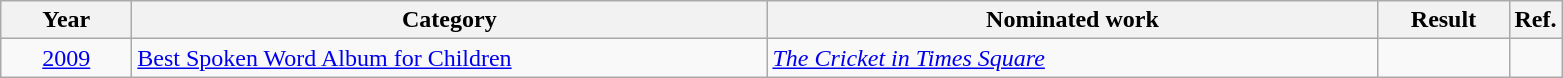<table class="wikitable plainrowheaders">
<tr>
<th scope="col" style="width:5em;">Year</th>
<th scope="col" style="width:26em;">Category</th>
<th scope="col" style="width:25em;">Nominated work</th>
<th scope="col" style="width:5em;">Result</th>
<th>Ref.</th>
</tr>
<tr>
<td style="text-align:center;"><a href='#'>2009</a></td>
<td><a href='#'>Best Spoken Word Album for Children</a></td>
<td><em><a href='#'>The Cricket in Times Square</a></em></td>
<td></td>
<td></td>
</tr>
</table>
